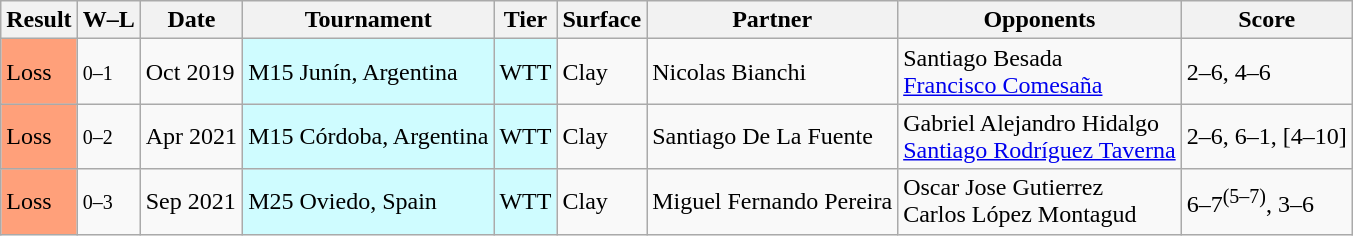<table class="sortable wikitable">
<tr>
<th>Result</th>
<th class="unsortable">W–L</th>
<th>Date</th>
<th>Tournament</th>
<th>Tier</th>
<th>Surface</th>
<th>Partner</th>
<th>Opponents</th>
<th class="unsortable">Score</th>
</tr>
<tr>
<td bgcolor=ffa07a>Loss</td>
<td><small>0–1</small></td>
<td>Oct 2019</td>
<td style="background:#cffcff;">M15 Junín, Argentina</td>
<td style="background:#cffcff;">WTT</td>
<td>Clay</td>
<td> Nicolas Bianchi</td>
<td> Santiago Besada<br> <a href='#'>Francisco Comesaña</a></td>
<td>2–6, 4–6</td>
</tr>
<tr>
<td bgcolor=ffa07a>Loss</td>
<td><small>0–2</small></td>
<td>Apr 2021</td>
<td style="background:#cffcff;">M15 Córdoba, Argentina</td>
<td style="background:#cffcff;">WTT</td>
<td>Clay</td>
<td> Santiago De La Fuente</td>
<td> Gabriel Alejandro Hidalgo<br> <a href='#'>Santiago Rodríguez Taverna</a></td>
<td>2–6, 6–1, [4–10]</td>
</tr>
<tr>
<td bgcolor=ffa07a>Loss</td>
<td><small>0–3</small></td>
<td>Sep 2021</td>
<td style="background:#cffcff;">M25 Oviedo, Spain</td>
<td style="background:#cffcff;">WTT</td>
<td>Clay</td>
<td> Miguel Fernando Pereira</td>
<td> Oscar Jose Gutierrez<br> Carlos López Montagud</td>
<td>6–7<sup>(5–7)</sup>, 3–6</td>
</tr>
</table>
